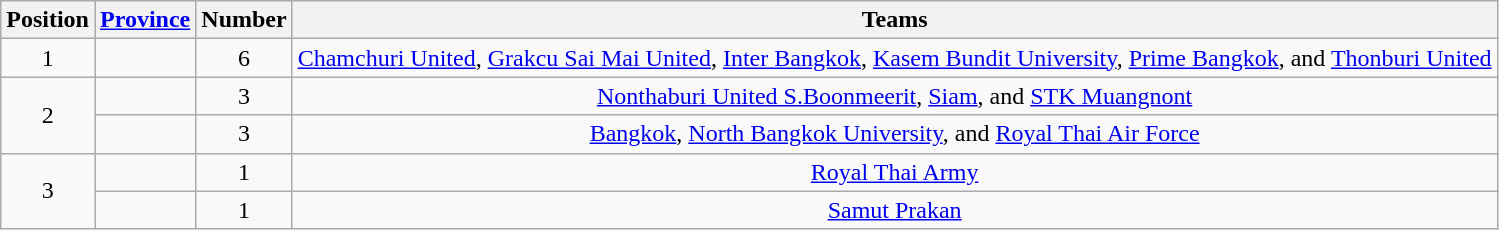<table class="wikitable">
<tr>
<th>Position</th>
<th><a href='#'>Province</a></th>
<th>Number</th>
<th>Teams</th>
</tr>
<tr>
<td align=center rowspan="1">1</td>
<td></td>
<td align=center>6</td>
<td align=center><a href='#'>Chamchuri United</a>, <a href='#'>Grakcu Sai Mai United</a>, <a href='#'>Inter Bangkok</a>, <a href='#'>Kasem Bundit University</a>, <a href='#'>Prime Bangkok</a>, and <a href='#'>Thonburi United</a></td>
</tr>
<tr>
<td align=center rowspan="2">2</td>
<td></td>
<td align=center>3</td>
<td align=center><a href='#'>Nonthaburi United S.Boonmeerit</a>, <a href='#'>Siam</a>, and <a href='#'>STK Muangnont</a></td>
</tr>
<tr>
<td></td>
<td align=center>3</td>
<td align=center><a href='#'>Bangkok</a>, <a href='#'>North Bangkok University</a>,  and <a href='#'>Royal Thai Air Force</a></td>
</tr>
<tr>
<td align=center rowspan="2">3</td>
<td></td>
<td align=center>1</td>
<td align=center><a href='#'>Royal Thai Army</a></td>
</tr>
<tr>
<td></td>
<td align=center>1</td>
<td align=center><a href='#'>Samut Prakan</a></td>
</tr>
</table>
